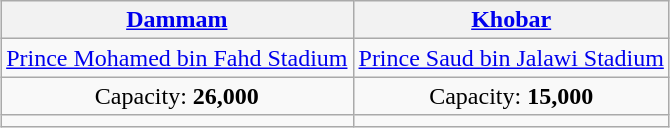<table class="wikitable" style="text-align:center;margin:1em auto;">
<tr>
<th><a href='#'>Dammam</a></th>
<th><a href='#'>Khobar</a></th>
</tr>
<tr>
<td><a href='#'>Prince Mohamed bin Fahd Stadium</a></td>
<td><a href='#'>Prince Saud bin Jalawi Stadium</a></td>
</tr>
<tr>
<td>Capacity: <strong>26,000</strong></td>
<td>Capacity: <strong>15,000</strong></td>
</tr>
<tr>
<td></td>
<td></td>
</tr>
</table>
